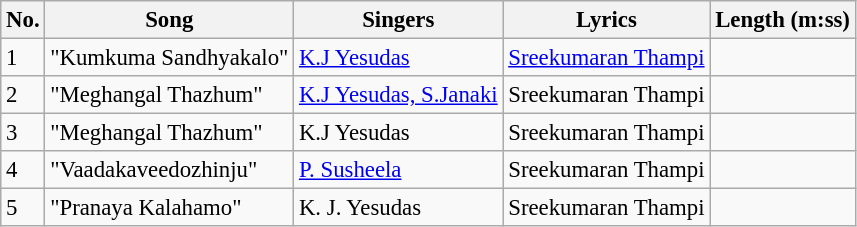<table class="wikitable" style="font-size:95%;">
<tr>
<th>No.</th>
<th>Song</th>
<th>Singers</th>
<th>Lyrics</th>
<th>Length (m:ss)</th>
</tr>
<tr>
<td>1</td>
<td>"Kumkuma Sandhyakalo"</td>
<td><a href='#'>K.J Yesudas</a></td>
<td><a href='#'>Sreekumaran Thampi</a></td>
<td></td>
</tr>
<tr>
<td>2</td>
<td>"Meghangal Thazhum"</td>
<td><a href='#'>K.J Yesudas, S.Janaki</a></td>
<td>Sreekumaran Thampi</td>
<td></td>
</tr>
<tr>
<td>3</td>
<td>"Meghangal Thazhum"</td>
<td>K.J Yesudas</td>
<td>Sreekumaran Thampi</td>
<td></td>
</tr>
<tr>
<td>4</td>
<td>"Vaadakaveedozhinju"</td>
<td><a href='#'>P. Susheela</a></td>
<td>Sreekumaran Thampi</td>
<td></td>
</tr>
<tr>
<td>5</td>
<td>"Pranaya Kalahamo"</td>
<td>K. J. Yesudas</td>
<td>Sreekumaran Thampi</td>
<td></td>
</tr>
</table>
